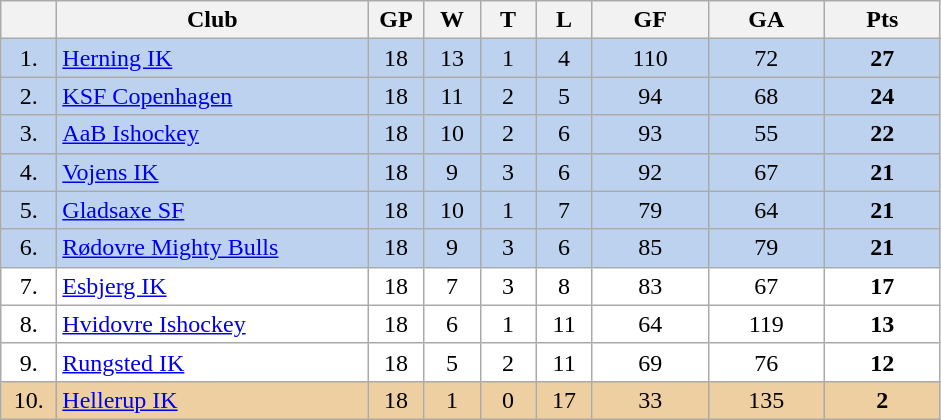<table class="wikitable">
<tr>
<th width="30"></th>
<th width="200">Club</th>
<th width="30">GP</th>
<th width="30">W</th>
<th width="30">T</th>
<th width="30">L</th>
<th width="70">GF</th>
<th width="70">GA</th>
<th width="70">Pts</th>
</tr>
<tr bgcolor="#BCD2EE" align="center">
<td>1.</td>
<td align="left"><a href='#'>Herning IK</a></td>
<td>18</td>
<td>13</td>
<td>1</td>
<td>4</td>
<td>110</td>
<td>72</td>
<td><strong>27</strong></td>
</tr>
<tr bgcolor="#BCD2EE" align="center">
<td>2.</td>
<td align="left"><a href='#'>KSF Copenhagen</a></td>
<td>18</td>
<td>11</td>
<td>2</td>
<td>5</td>
<td>94</td>
<td>68</td>
<td><strong>24</strong></td>
</tr>
<tr bgcolor="#BCD2EE" align="center">
<td>3.</td>
<td align="left"><a href='#'>AaB Ishockey</a></td>
<td>18</td>
<td>10</td>
<td>2</td>
<td>6</td>
<td>93</td>
<td>55</td>
<td><strong>22</strong></td>
</tr>
<tr bgcolor="#BCD2EE" align="center">
<td>4.</td>
<td align="left"><a href='#'>Vojens IK</a></td>
<td>18</td>
<td>9</td>
<td>3</td>
<td>6</td>
<td>92</td>
<td>67</td>
<td><strong>21</strong></td>
</tr>
<tr bgcolor="#BCD2EE" align="center">
<td>5.</td>
<td align="left"><a href='#'>Gladsaxe SF</a></td>
<td>18</td>
<td>10</td>
<td>1</td>
<td>7</td>
<td>79</td>
<td>64</td>
<td><strong>21</strong></td>
</tr>
<tr bgcolor="#BCD2EE" align="center">
<td>6.</td>
<td align="left"><a href='#'>Rødovre Mighty Bulls</a></td>
<td>18</td>
<td>9</td>
<td>3</td>
<td>6</td>
<td>85</td>
<td>79</td>
<td><strong>21</strong></td>
</tr>
<tr bgcolor="#FFFFFF" align="center">
<td>7.</td>
<td align="left"><a href='#'>Esbjerg IK</a></td>
<td>18</td>
<td>7</td>
<td>3</td>
<td>8</td>
<td>83</td>
<td>67</td>
<td><strong>17</strong></td>
</tr>
<tr bgcolor="#FFFFFF" align="center">
<td>8.</td>
<td align="left"><a href='#'>Hvidovre Ishockey</a></td>
<td>18</td>
<td>6</td>
<td>1</td>
<td>11</td>
<td>64</td>
<td>119</td>
<td><strong>13</strong></td>
</tr>
<tr bgcolor="#FFFFFF" align="center">
<td>9.</td>
<td align="left"><a href='#'>Rungsted IK</a></td>
<td>18</td>
<td>5</td>
<td>2</td>
<td>11</td>
<td>69</td>
<td>76</td>
<td><strong>12</strong></td>
</tr>
<tr bgcolor="#EECFA1" align="center">
<td>10.</td>
<td align="left"><a href='#'>Hellerup IK</a></td>
<td>18</td>
<td>1</td>
<td>0</td>
<td>17</td>
<td>33</td>
<td>135</td>
<td><strong>2</strong></td>
</tr>
</table>
